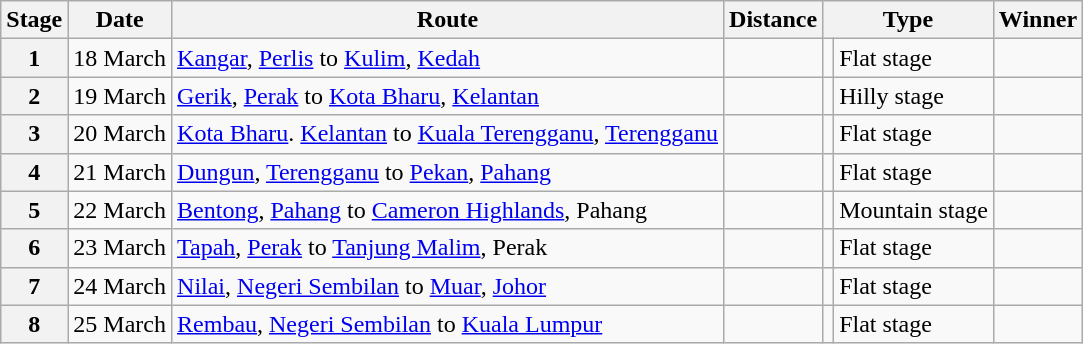<table class="wikitable">
<tr>
<th scope=col>Stage</th>
<th scope=col>Date</th>
<th scope=col>Route</th>
<th scope=col>Distance</th>
<th scope=col colspan="2">Type</th>
<th scope=col>Winner</th>
</tr>
<tr>
<th scope=row>1</th>
<td style="text-align:right;">18 March</td>
<td><a href='#'>Kangar</a>, <a href='#'>Perlis</a> to <a href='#'>Kulim</a>, <a href='#'>Kedah</a></td>
<td style="text-align:center;"></td>
<td></td>
<td>Flat stage</td>
<td></td>
</tr>
<tr>
<th scope=row>2</th>
<td style="text-align:right;">19 March</td>
<td><a href='#'>Gerik</a>, <a href='#'>Perak</a> to <a href='#'>Kota Bharu</a>, <a href='#'>Kelantan</a></td>
<td style="text-align:center;"></td>
<td></td>
<td>Hilly stage</td>
<td></td>
</tr>
<tr>
<th scope=row>3</th>
<td style="text-align:right;">20 March</td>
<td><a href='#'>Kota Bharu</a>. <a href='#'>Kelantan</a> to <a href='#'>Kuala Terengganu</a>, <a href='#'>Terengganu</a></td>
<td style="text-align:center;"></td>
<td></td>
<td>Flat stage</td>
<td></td>
</tr>
<tr>
<th scope=row>4</th>
<td style="text-align:right;">21 March</td>
<td><a href='#'>Dungun</a>, <a href='#'>Terengganu</a> to <a href='#'>Pekan</a>, <a href='#'>Pahang</a></td>
<td style="text-align:center;"></td>
<td></td>
<td>Flat stage</td>
<td></td>
</tr>
<tr>
<th scope=row>5</th>
<td style="text-align:right;">22 March</td>
<td><a href='#'>Bentong</a>, <a href='#'>Pahang</a> to <a href='#'>Cameron Highlands</a>, Pahang</td>
<td style="text-align:center;"></td>
<td></td>
<td>Mountain stage</td>
<td></td>
</tr>
<tr>
<th scope=row>6</th>
<td style="text-align:right;">23 March</td>
<td><a href='#'>Tapah</a>, <a href='#'>Perak</a> to <a href='#'>Tanjung Malim</a>, Perak</td>
<td style="text-align:center;"></td>
<td></td>
<td>Flat stage</td>
<td></td>
</tr>
<tr>
<th scope=row>7</th>
<td style="text-align:right;">24 March</td>
<td><a href='#'>Nilai</a>, <a href='#'>Negeri Sembilan</a> to <a href='#'>Muar</a>, <a href='#'>Johor</a></td>
<td style="text-align:center;"></td>
<td></td>
<td>Flat stage</td>
<td></td>
</tr>
<tr>
<th scope=row>8</th>
<td style="text-align:right;">25 March</td>
<td><a href='#'>Rembau</a>, <a href='#'>Negeri Sembilan</a> to <a href='#'>Kuala Lumpur</a></td>
<td style="text-align:center;"></td>
<td></td>
<td>Flat stage</td>
<td></td>
</tr>
</table>
